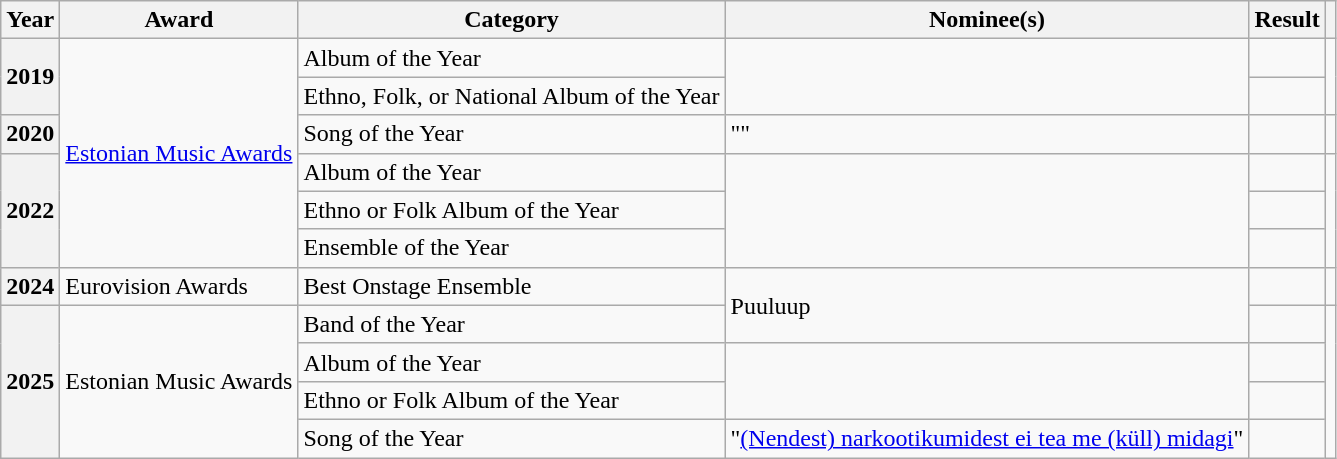<table class="wikitable sortable plainrowheaders">
<tr>
<th scope="col">Year</th>
<th scope="col">Award</th>
<th scope="col">Category</th>
<th scope="col">Nominee(s)</th>
<th scope="col">Result</th>
<th scope="col"></th>
</tr>
<tr>
<th rowspan="2">2019</th>
<td rowspan="6"><a href='#'>Estonian Music Awards</a></td>
<td>Album of the Year</td>
<td rowspan="2"></td>
<td></td>
<td rowspan="2"></td>
</tr>
<tr>
<td>Ethno, Folk, or National Album of the Year</td>
<td></td>
</tr>
<tr>
<th>2020</th>
<td>Song of the Year</td>
<td>""</td>
<td></td>
<td></td>
</tr>
<tr>
<th rowspan="3">2022</th>
<td>Album of the Year</td>
<td rowspan="3"></td>
<td></td>
<td rowspan="3"></td>
</tr>
<tr>
<td>Ethno or Folk Album of the Year</td>
<td></td>
</tr>
<tr>
<td>Ensemble of the Year</td>
<td></td>
</tr>
<tr>
<th>2024</th>
<td>Eurovision Awards</td>
<td>Best Onstage Ensemble</td>
<td rowspan="2">Puuluup<br></td>
<td></td>
<td></td>
</tr>
<tr>
<th rowspan="4">2025</th>
<td rowspan="4">Estonian Music Awards</td>
<td>Band of the Year</td>
<td></td>
<td rowspan="4"></td>
</tr>
<tr>
<td>Album of the Year</td>
<td rowspan="2"><br></td>
<td></td>
</tr>
<tr>
<td>Ethno or Folk Album of the Year</td>
<td></td>
</tr>
<tr>
<td>Song of the Year</td>
<td>"<a href='#'>(Nendest) narkootikumidest ei tea me (küll) midagi</a>"<br></td>
<td></td>
</tr>
</table>
